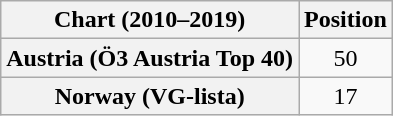<table class="wikitable plainrowheaders" style="text-align:center">
<tr>
<th scope="col">Chart (2010–2019)</th>
<th scope="col">Position</th>
</tr>
<tr>
<th scope="row">Austria (Ö3 Austria Top 40)</th>
<td>50</td>
</tr>
<tr>
<th scope="row">Norway (VG-lista)</th>
<td>17</td>
</tr>
</table>
